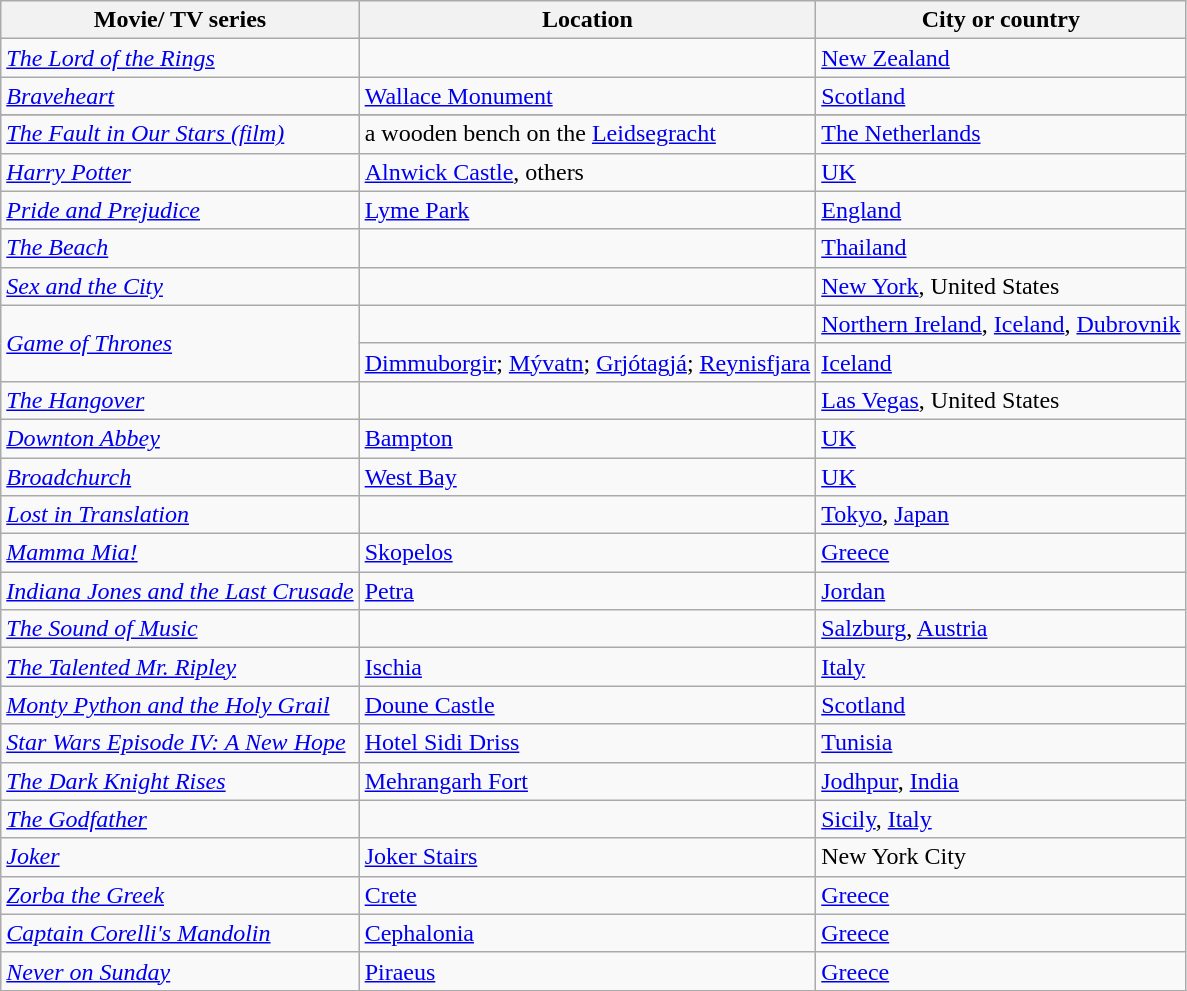<table class="wikitable">
<tr>
<th>Movie/ TV series</th>
<th>Location</th>
<th>City or country</th>
</tr>
<tr>
<td><a href='#'><em>The Lord of the Rings</em></a></td>
<td></td>
<td><a href='#'>New Zealand</a></td>
</tr>
<tr>
<td><em><a href='#'>Braveheart</a></em></td>
<td><a href='#'>Wallace Monument</a></td>
<td><a href='#'>Scotland</a></td>
</tr>
<tr>
</tr>
<tr>
<td><em><a href='#'>The Fault in Our Stars (film)</a></em></td>
<td>a wooden bench on the <a href='#'>Leidsegracht</a></td>
<td><a href='#'>The Netherlands</a></td>
</tr>
<tr>
<td><a href='#'><em>Harry Potter</em></a></td>
<td><a href='#'>Alnwick Castle</a>, others</td>
<td><a href='#'>UK</a></td>
</tr>
<tr>
<td><a href='#'><em>Pride and Prejudice</em></a></td>
<td><a href='#'>Lyme Park</a></td>
<td><a href='#'>England</a></td>
</tr>
<tr>
<td><a href='#'><em>The Beach</em></a></td>
<td></td>
<td><a href='#'>Thailand</a></td>
</tr>
<tr>
<td><em><a href='#'>Sex and the City</a></em></td>
<td></td>
<td><a href='#'>New York</a>, United States</td>
</tr>
<tr>
<td rowspan="2"><em><a href='#'>Game of Thrones</a></em></td>
<td></td>
<td><a href='#'>Northern Ireland</a>, <a href='#'>Iceland</a>, <a href='#'>Dubrovnik</a></td>
</tr>
<tr>
<td><a href='#'>Dimmuborgir</a>; <a href='#'>Mývatn</a>; <a href='#'>Grjótagjá</a>; <a href='#'>Reynisfjara</a></td>
<td><a href='#'>Iceland</a></td>
</tr>
<tr>
<td><a href='#'><em>The Hangover</em></a></td>
<td></td>
<td><a href='#'>Las Vegas</a>, United States</td>
</tr>
<tr>
<td><em><a href='#'>Downton Abbey</a></em></td>
<td><a href='#'>Bampton</a></td>
<td><a href='#'>UK</a></td>
</tr>
<tr>
<td><em><a href='#'>Broadchurch</a></em></td>
<td><a href='#'>West Bay</a></td>
<td><a href='#'>UK</a></td>
</tr>
<tr>
<td><a href='#'><em>Lost in Translation</em></a></td>
<td></td>
<td><a href='#'>Tokyo</a>, <a href='#'>Japan</a></td>
</tr>
<tr>
<td><em><a href='#'>Mamma Mia!</a></em></td>
<td><a href='#'>Skopelos</a></td>
<td><a href='#'>Greece</a></td>
</tr>
<tr>
<td><em><a href='#'>Indiana Jones and the Last Crusade</a></em></td>
<td><a href='#'>Petra</a></td>
<td><a href='#'>Jordan</a></td>
</tr>
<tr>
<td><a href='#'><em>The Sound of Music</em></a></td>
<td></td>
<td><a href='#'>Salzburg</a>, <a href='#'>Austria</a></td>
</tr>
<tr>
<td><a href='#'><em>The Talented Mr. Ripley</em></a></td>
<td><a href='#'>Ischia</a></td>
<td><a href='#'>Italy</a></td>
</tr>
<tr>
<td><em><a href='#'>Monty Python and the Holy Grail</a></em></td>
<td><a href='#'>Doune Castle</a></td>
<td><a href='#'>Scotland</a></td>
</tr>
<tr>
<td><em><a href='#'>Star Wars Episode IV: A New Hope</a></em></td>
<td><a href='#'>Hotel Sidi Driss</a></td>
<td><a href='#'>Tunisia</a></td>
</tr>
<tr>
<td><em><a href='#'>The Dark Knight Rises</a></em></td>
<td><a href='#'>Mehrangarh Fort</a></td>
<td><a href='#'>Jodhpur</a>, <a href='#'>India</a></td>
</tr>
<tr>
<td><a href='#'><em>The Godfather</em></a></td>
<td></td>
<td><a href='#'>Sicily</a>, <a href='#'>Italy</a></td>
</tr>
<tr>
<td><a href='#'><em>Joker</em></a></td>
<td><a href='#'>Joker Stairs</a></td>
<td>New York City</td>
</tr>
<tr>
<td><a href='#'><em>Zorba the Greek</em></a></td>
<td><a href='#'>Crete</a></td>
<td><a href='#'>Greece</a></td>
</tr>
<tr>
<td><a href='#'><em>Captain Corelli's Mandolin</em></a></td>
<td><a href='#'>Cephalonia</a></td>
<td><a href='#'>Greece</a></td>
</tr>
<tr>
<td><em><a href='#'>Never on Sunday</a></em></td>
<td><a href='#'>Piraeus</a></td>
<td><a href='#'>Greece</a></td>
</tr>
</table>
